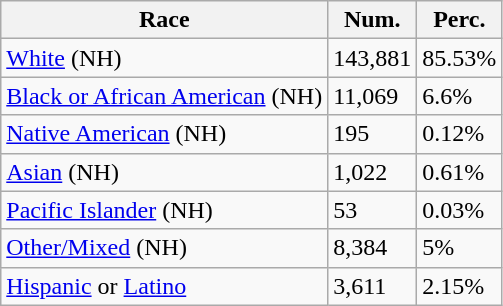<table class="wikitable">
<tr>
<th>Race</th>
<th>Num.</th>
<th>Perc.</th>
</tr>
<tr>
<td><a href='#'>White</a> (NH)</td>
<td>143,881</td>
<td>85.53%</td>
</tr>
<tr>
<td><a href='#'>Black or African American</a> (NH)</td>
<td>11,069</td>
<td>6.6%</td>
</tr>
<tr>
<td><a href='#'>Native American</a> (NH)</td>
<td>195</td>
<td>0.12%</td>
</tr>
<tr>
<td><a href='#'>Asian</a> (NH)</td>
<td>1,022</td>
<td>0.61%</td>
</tr>
<tr>
<td><a href='#'>Pacific Islander</a> (NH)</td>
<td>53</td>
<td>0.03%</td>
</tr>
<tr>
<td><a href='#'>Other/Mixed</a> (NH)</td>
<td>8,384</td>
<td>5%</td>
</tr>
<tr>
<td><a href='#'>Hispanic</a> or <a href='#'>Latino</a></td>
<td>3,611</td>
<td>2.15%</td>
</tr>
</table>
